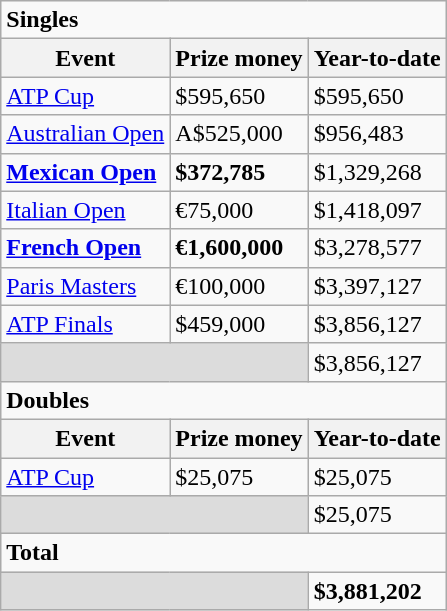<table class="wikitable sortable">
<tr>
<td colspan=3><strong>Singles</strong></td>
</tr>
<tr>
<th>Event</th>
<th>Prize money</th>
<th>Year-to-date</th>
</tr>
<tr>
<td><a href='#'>ATP Cup</a></td>
<td>$595,650</td>
<td>$595,650</td>
</tr>
<tr>
<td><a href='#'>Australian Open</a></td>
<td>A$525,000</td>
<td>$956,483</td>
</tr>
<tr>
<td><strong><a href='#'>Mexican Open</a></strong></td>
<td><strong>$372,785</strong></td>
<td>$1,329,268</td>
</tr>
<tr>
<td><a href='#'>Italian Open</a></td>
<td>€75,000</td>
<td>$1,418,097</td>
</tr>
<tr>
<td><strong><a href='#'>French Open</a></strong></td>
<td><strong>€1,600,000</strong></td>
<td>$3,278,577</td>
</tr>
<tr>
<td><a href='#'>Paris Masters</a></td>
<td>€100,000</td>
<td>$3,397,127</td>
</tr>
<tr>
<td><a href='#'>ATP Finals</a></td>
<td>$459,000</td>
<td>$3,856,127</td>
</tr>
<tr class="sortbottom">
<td colspan="2" style="background:#dcdcdc;"></td>
<td>$3,856,127</td>
</tr>
<tr>
<td colspan=3><strong>Doubles</strong></td>
</tr>
<tr>
<th>Event</th>
<th>Prize money</th>
<th>Year-to-date</th>
</tr>
<tr>
<td><a href='#'>ATP Cup</a></td>
<td>$25,075</td>
<td>$25,075</td>
</tr>
<tr class="sortbottom">
<td colspan="2" style="background:#dcdcdc;"></td>
<td>$25,075</td>
</tr>
<tr>
<td colspan=3><strong>Total</strong></td>
</tr>
<tr class="sortbottom">
<td colspan="2" style="background:#dcdcdc;"></td>
<td><strong>$3,881,202</strong></td>
</tr>
</table>
